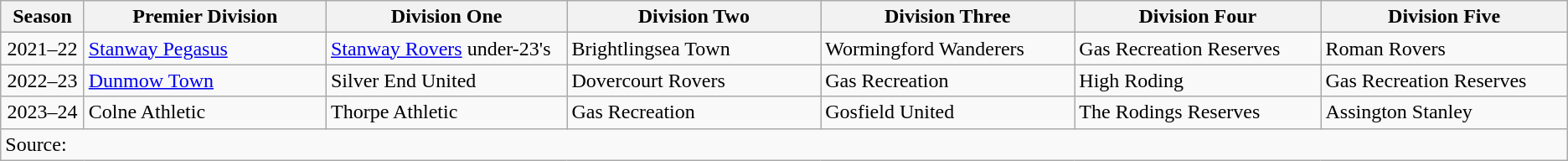<table class=wikitable style="border:0px; margin-top:-1px; margin-bottom:0;">
<tr>
<th width=65px>Season</th>
<th width=250px>Premier Division</th>
<th width=250px>Division One</th>
<th width=250px>Division Two</th>
<th width=250px>Division Three</th>
<th width=250px>Division Four</th>
<th width=250px>Division Five</th>
</tr>
<tr>
<td align=center>2021–22</td>
<td><a href='#'>Stanway Pegasus</a></td>
<td><a href='#'>Stanway Rovers</a> under-23's</td>
<td>Brightlingsea Town</td>
<td>Wormingford Wanderers</td>
<td>Gas Recreation Reserves</td>
<td>Roman Rovers</td>
</tr>
<tr>
<td align=center>2022–23</td>
<td><a href='#'>Dunmow Town</a></td>
<td>Silver End United</td>
<td>Dovercourt Rovers</td>
<td>Gas Recreation</td>
<td>High Roding</td>
<td>Gas Recreation Reserves</td>
</tr>
<tr>
<td align=center>2023–24</td>
<td>Colne Athletic</td>
<td>Thorpe Athletic</td>
<td>Gas Recreation</td>
<td>Gosfield United</td>
<td>The Rodings Reserves</td>
<td>Assington Stanley</td>
</tr>
<tr>
<td colspan=7>Source: </td>
</tr>
</table>
